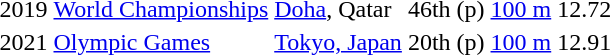<table>
<tr>
<td>2019</td>
<td><a href='#'>World Championships</a></td>
<td><a href='#'>Doha</a>, Qatar</td>
<td>46th (p)</td>
<td><a href='#'>100 m</a></td>
<td>12.72 </td>
</tr>
<tr>
<td>2021</td>
<td><a href='#'>Olympic Games</a></td>
<td><a href='#'>Tokyo, Japan</a></td>
<td>20th (p)</td>
<td><a href='#'>100 m</a></td>
<td>12.91</td>
</tr>
</table>
